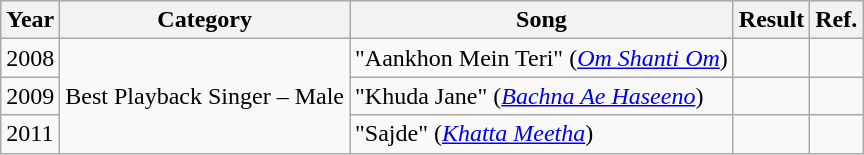<table class="wikitable">
<tr>
<th>Year</th>
<th>Category</th>
<th>Song</th>
<th>Result</th>
<th>Ref.</th>
</tr>
<tr>
<td>2008</td>
<td rowspan="3">Best Playback Singer – Male</td>
<td>"Aankhon Mein Teri" (<em><a href='#'>Om Shanti Om</a></em>)</td>
<td></td>
<td></td>
</tr>
<tr>
<td>2009</td>
<td>"Khuda Jane" (<em><a href='#'>Bachna Ae Haseeno</a></em>)</td>
<td></td>
<td></td>
</tr>
<tr>
<td>2011</td>
<td>"Sajde" (<em><a href='#'>Khatta Meetha</a></em>)</td>
<td></td>
<td></td>
</tr>
</table>
